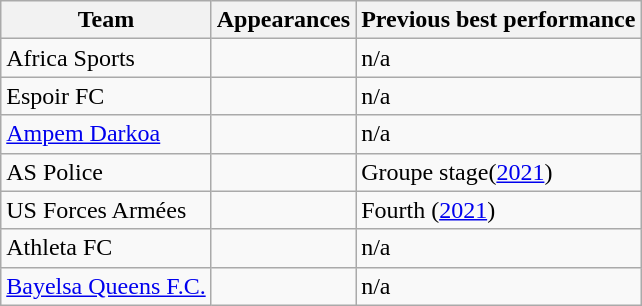<table class="wikitable sortable" style="text-align: left;">
<tr>
<th>Team</th>
<th>Appearances</th>
<th>Previous best performance</th>
</tr>
<tr>
<td> Africa Sports</td>
<td></td>
<td>n/a</td>
</tr>
<tr>
<td> Espoir FC</td>
<td></td>
<td>n/a</td>
</tr>
<tr>
<td> <a href='#'>Ampem Darkoa</a></td>
<td></td>
<td>n/a</td>
</tr>
<tr>
<td> AS Police</td>
<td></td>
<td>Groupe stage(<a href='#'>2021</a>)</td>
</tr>
<tr>
<td> US Forces Armées</td>
<td></td>
<td>Fourth (<a href='#'>2021</a>)</td>
</tr>
<tr>
<td> Athleta FC</td>
<td></td>
<td>n/a</td>
</tr>
<tr>
<td> <a href='#'>Bayelsa Queens F.C.</a></td>
<td></td>
<td>n/a</td>
</tr>
</table>
